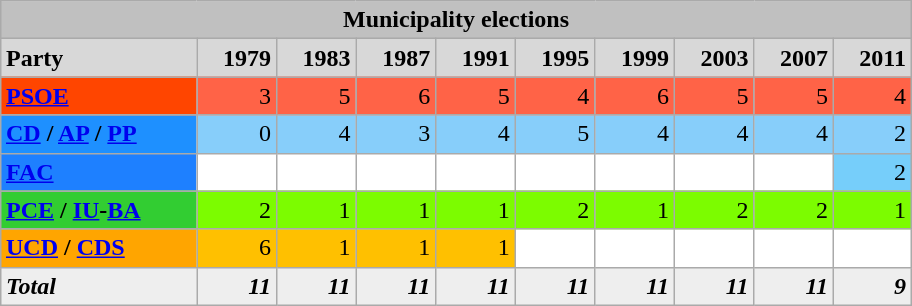<table class="wikitable" style="margin:0 auto">
<tr>
<td colspan="10" style="width:600px; background:silver; text-align:center;"><strong>Municipality elections</strong></td>
</tr>
<tr style="background:#d8d8d8;">
<td><strong>Party</strong></td>
<td style="text-align:right;"><strong>1979</strong></td>
<td style="text-align:right;"><strong>1983</strong></td>
<td style="text-align:right;"><strong>1987</strong></td>
<td style="text-align:right;"><strong>1991</strong></td>
<td style="text-align:right;"><strong>1995</strong></td>
<td style="text-align:right;"><strong>1999</strong></td>
<td style="text-align:right;"><strong>2003</strong></td>
<td style="text-align:right;"><strong>2007</strong></td>
<td style="text-align:right;"><strong>2011</strong></td>
</tr>
<tr>
<td style="background:#ff4500;"><strong><a href='#'>PSOE</a></strong></td>
<td style="background:tomato; text-align:right;">3</td>
<td style="background:tomato; text-align:right;">5</td>
<td style="background:tomato; text-align:right;">6</td>
<td style="background:tomato; text-align:right;">5</td>
<td style="background:tomato; text-align:right;">4</td>
<td style="background:tomato; text-align:right;">6</td>
<td style="background:tomato; text-align:right;">5</td>
<td style="background:tomato; text-align:right;">5</td>
<td style="background:tomato; text-align:right;">4</td>
</tr>
<tr>
<td style="background:#1e90ff;"><strong><a href='#'>CD</a> / <a href='#'>AP</a> / <a href='#'>PP</a></strong></td>
<td style="background:#87cefa; text-align:right;">0</td>
<td style="background:#87cefa; text-align:right;">4</td>
<td style="background:#87cefa; text-align:right;">3</td>
<td style="background:#87cefa; text-align:right;">4</td>
<td style="background:#87cefa; text-align:right;">5</td>
<td style="background:#87cefa; text-align:right;">4</td>
<td style="background:#87cefa; text-align:right;">4</td>
<td style="background:#87cefa; text-align:right;">4</td>
<td style="background:#87cefa; text-align:right;">2</td>
</tr>
<tr>
<td style="background:#1e80ff;"><strong><a href='#'>FAC</a></strong></td>
<td style="background:#fff; text-align:right;"></td>
<td style="background:#fff; text-align:right;"></td>
<td style="background:#fff; text-align:right;"></td>
<td style="background:#fff; text-align:right;"></td>
<td style="background:#fff; text-align:right;"></td>
<td style="background:#fff; text-align:right;"></td>
<td style="background:#fff; text-align:right;"></td>
<td style="background:#fff; text-align:right;"></td>
<td style="background:#76cefa; text-align:right;">2</td>
</tr>
<tr>
<td style="background:#32cd32;"><strong><a href='#'>PCE</a> / <a href='#'>IU</a>-<a href='#'>BA</a></strong></td>
<td style="background:#7cfc00; text-align:right;">2</td>
<td style="background:#7cfc00; text-align:right;">1</td>
<td style="background:#7cfc00; text-align:right;">1</td>
<td style="background:#7cfc00; text-align:right;">1</td>
<td style="background:#7cfc00; text-align:right;">2</td>
<td style="background:#7cfc00; text-align:right;">1</td>
<td style="background:#7cfc00; text-align:right;">2</td>
<td style="background:#7cfc00; text-align:right;">2</td>
<td style="background:#7cfc00; text-align:right;">1</td>
</tr>
<tr>
<td style="background:orange;"><strong><a href='#'>UCD</a> / <a href='#'>CDS</a></strong></td>
<td style="background:#ffc000; text-align:right;">6</td>
<td style="background:#ffc000; text-align:right;">1</td>
<td style="background:#ffc000; text-align:right;">1</td>
<td style="background:#ffc000; text-align:right;">1</td>
<td style="background:#fff; text-align:right;"></td>
<td style="background:#fff; text-align:right;"></td>
<td style="background:#fff; text-align:right;"></td>
<td style="background:#fff; text-align:right;"></td>
<td style="background:#fff; text-align:right;"></td>
</tr>
<tr style="background:#eee;">
<td><strong><em>Total</em></strong></td>
<td style="text-align:right;"><strong><em>11</em></strong></td>
<td style="text-align:right;"><strong><em>11</em></strong></td>
<td style="text-align:right;"><strong><em>11</em></strong></td>
<td style="text-align:right;"><strong><em>11</em></strong></td>
<td style="text-align:right;"><strong><em>11</em></strong></td>
<td style="text-align:right;"><strong><em>11</em></strong></td>
<td style="text-align:right;"><strong><em>11</em></strong></td>
<td style="text-align:right;"><strong><em>11</em></strong></td>
<td style="text-align:right;"><strong><em>9</em></strong></td>
</tr>
</table>
